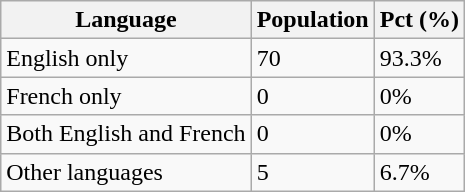<table class="wikitable">
<tr>
<th>Language</th>
<th>Population</th>
<th>Pct (%)</th>
</tr>
<tr>
<td>English only</td>
<td>70</td>
<td>93.3%</td>
</tr>
<tr>
<td>French only</td>
<td>0</td>
<td>0%</td>
</tr>
<tr>
<td>Both English and French</td>
<td>0</td>
<td>0%</td>
</tr>
<tr>
<td>Other languages</td>
<td>5</td>
<td>6.7%</td>
</tr>
</table>
